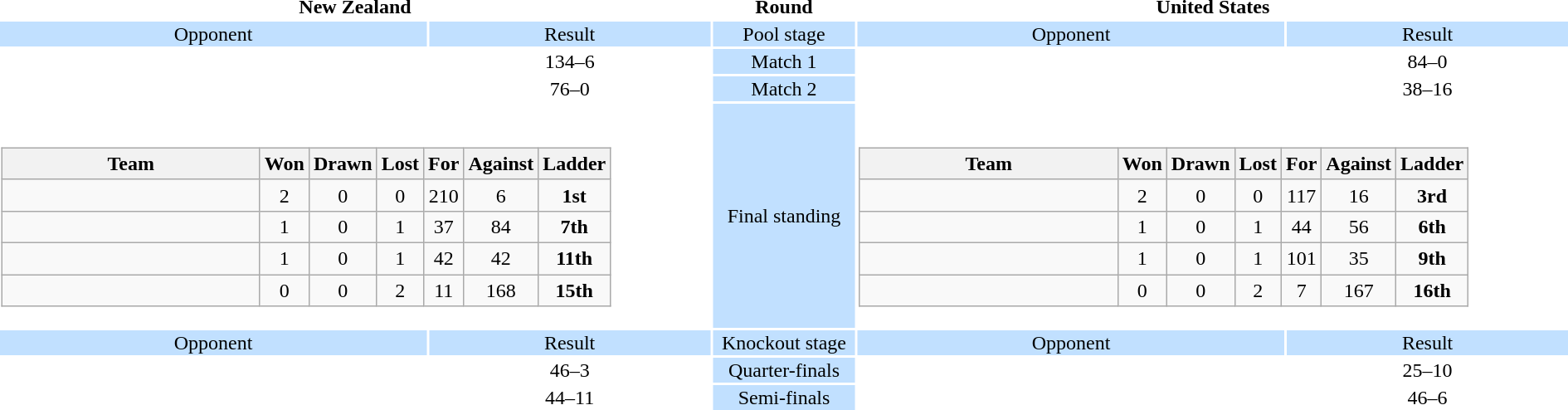<table style="width:100%; text-align:center">
<tr>
<th colspan="2" style="width:1*">New Zealand</th>
<th>Round</th>
<th colspan="2" style="width:1*">United States</th>
</tr>
<tr style="vertical-align:top; background:#c1e0ff">
<td>Opponent</td>
<td>Result</td>
<td>Pool stage</td>
<td>Opponent</td>
<td>Result</td>
</tr>
<tr>
<td></td>
<td>134–6</td>
<td style="background:#c1e0ff">Match 1</td>
<td></td>
<td>84–0</td>
</tr>
<tr>
<td></td>
<td>76–0</td>
<td style="background:#c1e0ff">Match 2</td>
<td></td>
<td>38–16</td>
</tr>
<tr>
<td colspan="2" style="text-align:center"><br><table class="wikitable">
<tr>
<th width="200" bgcolor="#efefef">Team</th>
<th width="20" bgcolor="#efefef">Won</th>
<th width="20" bgcolor="#efefef">Drawn</th>
<th width="20" bgcolor="#efefef">Lost</th>
<th width="20" bgcolor="#efefef">For</th>
<th width="20" bgcolor="#efefef">Against</th>
<th width="20" bgcolor="#efefef">Ladder</th>
</tr>
<tr align="center">
<td align="left"></td>
<td>2</td>
<td>0</td>
<td>0</td>
<td>210</td>
<td>6</td>
<td><strong>1st</strong></td>
</tr>
<tr align="center">
<td align="left"></td>
<td>1</td>
<td>0</td>
<td>1</td>
<td>37</td>
<td>84</td>
<td><strong>7th</strong></td>
</tr>
<tr align="center">
<td align="left"></td>
<td>1</td>
<td>0</td>
<td>1</td>
<td>42</td>
<td>42</td>
<td><strong>11th</strong></td>
</tr>
<tr align="center">
<td align="left"></td>
<td>0</td>
<td>0</td>
<td>2</td>
<td>11</td>
<td>168</td>
<td><strong>15th</strong></td>
</tr>
</table>
</td>
<td style="background:#c1e0ff">Final standing</td>
<td colspan="2" style="text-align:center"><br><table class="wikitable">
<tr>
<th width="200" bgcolor="#efefef">Team</th>
<th width="20" bgcolor="#efefef">Won</th>
<th width="20" bgcolor="#efefef">Drawn</th>
<th width="20" bgcolor="#efefef">Lost</th>
<th width="20" bgcolor="#efefef">For</th>
<th width="20" bgcolor="#efefef">Against</th>
<th width="20" bgcolor="#efefef">Ladder</th>
</tr>
<tr align="center">
<td align="left"></td>
<td>2</td>
<td>0</td>
<td>0</td>
<td>117</td>
<td>16</td>
<td><strong>3rd</strong></td>
</tr>
<tr align="center">
<td align="left"></td>
<td>1</td>
<td>0</td>
<td>1</td>
<td>44</td>
<td>56</td>
<td><strong>6th</strong></td>
</tr>
<tr align="center">
<td align="left"></td>
<td>1</td>
<td>0</td>
<td>1</td>
<td>101</td>
<td>35</td>
<td><strong>9th</strong></td>
</tr>
<tr align="center">
<td align="left"></td>
<td>0</td>
<td>0</td>
<td>2</td>
<td>7</td>
<td>167</td>
<td><strong>16th</strong></td>
</tr>
</table>
</td>
</tr>
<tr style="vertical-align:top; background:#c1e0ff">
<td>Opponent</td>
<td>Result</td>
<td>Knockout stage</td>
<td>Opponent</td>
<td>Result</td>
</tr>
<tr>
<td></td>
<td>46–3</td>
<td style="background:#c1e0ff">Quarter-finals</td>
<td></td>
<td>25–10</td>
</tr>
<tr>
<td></td>
<td>44–11</td>
<td style="background:#c1e0ff">Semi-finals</td>
<td></td>
<td>46–6</td>
</tr>
</table>
